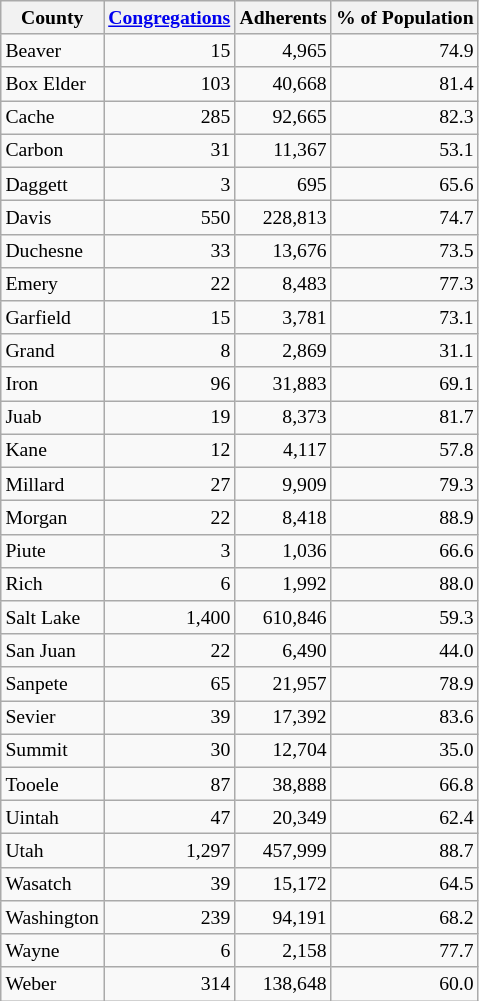<table class="wikitable sortable mw-collapsible mw-collapsed" style="font-size:82%; text-align:right">
<tr>
<th>County</th>
<th><a href='#'>Congregations</a></th>
<th>Adherents</th>
<th>% of Population</th>
</tr>
<tr>
<td align=left>Beaver</td>
<td>15</td>
<td>4,965</td>
<td>74.9</td>
</tr>
<tr>
<td align=left>Box Elder</td>
<td>103</td>
<td>40,668</td>
<td>81.4</td>
</tr>
<tr>
<td align=left>Cache</td>
<td>285</td>
<td>92,665</td>
<td>82.3</td>
</tr>
<tr>
<td align=left>Carbon</td>
<td>31</td>
<td>11,367</td>
<td>53.1</td>
</tr>
<tr>
<td align=left>Daggett</td>
<td>3</td>
<td>695</td>
<td>65.6</td>
</tr>
<tr>
<td align=left>Davis</td>
<td>550</td>
<td>228,813</td>
<td>74.7</td>
</tr>
<tr>
<td align=left>Duchesne</td>
<td>33</td>
<td>13,676</td>
<td>73.5</td>
</tr>
<tr>
<td align=left>Emery</td>
<td>22</td>
<td>8,483</td>
<td>77.3</td>
</tr>
<tr>
<td align=left>Garfield</td>
<td>15</td>
<td>3,781</td>
<td>73.1</td>
</tr>
<tr>
<td align=left>Grand</td>
<td>8</td>
<td>2,869</td>
<td>31.1</td>
</tr>
<tr>
<td align=left>Iron</td>
<td>96</td>
<td>31,883</td>
<td>69.1</td>
</tr>
<tr>
<td align=left>Juab</td>
<td>19</td>
<td>8,373</td>
<td>81.7</td>
</tr>
<tr>
<td align=left>Kane</td>
<td>12</td>
<td>4,117</td>
<td>57.8</td>
</tr>
<tr>
<td align=left>Millard</td>
<td>27</td>
<td>9,909</td>
<td>79.3</td>
</tr>
<tr>
<td align=left>Morgan</td>
<td>22</td>
<td>8,418</td>
<td>88.9</td>
</tr>
<tr>
<td align=left>Piute</td>
<td>3</td>
<td>1,036</td>
<td>66.6</td>
</tr>
<tr>
<td align=left>Rich</td>
<td>6</td>
<td>1,992</td>
<td>88.0</td>
</tr>
<tr>
<td align=left>Salt Lake</td>
<td>1,400</td>
<td>610,846</td>
<td>59.3</td>
</tr>
<tr>
<td align=left>San Juan</td>
<td>22</td>
<td>6,490</td>
<td>44.0</td>
</tr>
<tr>
<td align=left>Sanpete</td>
<td>65</td>
<td>21,957</td>
<td>78.9</td>
</tr>
<tr>
<td align=left>Sevier</td>
<td>39</td>
<td>17,392</td>
<td>83.6</td>
</tr>
<tr>
<td align=left>Summit</td>
<td>30</td>
<td>12,704</td>
<td>35.0</td>
</tr>
<tr>
<td align=left>Tooele</td>
<td>87</td>
<td>38,888</td>
<td>66.8</td>
</tr>
<tr>
<td align=left>Uintah</td>
<td>47</td>
<td>20,349</td>
<td>62.4</td>
</tr>
<tr>
<td align=left>Utah</td>
<td>1,297</td>
<td>457,999</td>
<td>88.7</td>
</tr>
<tr>
<td align=left>Wasatch</td>
<td>39</td>
<td>15,172</td>
<td>64.5</td>
</tr>
<tr>
<td align=left>Washington</td>
<td>239</td>
<td>94,191</td>
<td>68.2</td>
</tr>
<tr>
<td align=left>Wayne</td>
<td>6</td>
<td>2,158</td>
<td>77.7</td>
</tr>
<tr>
<td align=left>Weber</td>
<td>314</td>
<td>138,648</td>
<td>60.0</td>
</tr>
</table>
